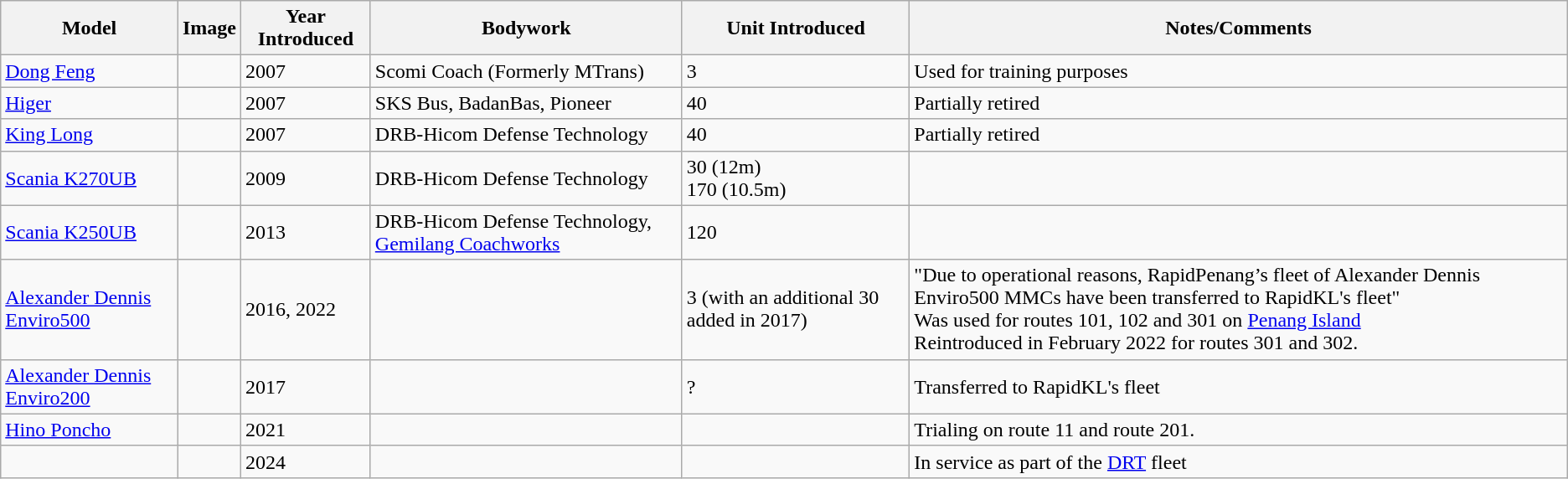<table class="wikitable sortable">
<tr>
<th>Model</th>
<th>Image</th>
<th>Year Introduced</th>
<th>Bodywork</th>
<th>Unit Introduced</th>
<th>Notes/Comments</th>
</tr>
<tr>
<td><a href='#'>Dong Feng</a></td>
<td></td>
<td>2007</td>
<td>Scomi Coach (Formerly MTrans)</td>
<td>3</td>
<td>Used for training purposes</td>
</tr>
<tr>
<td><a href='#'>Higer</a></td>
<td></td>
<td>2007</td>
<td>SKS Bus, BadanBas, Pioneer</td>
<td>40</td>
<td>Partially retired</td>
</tr>
<tr>
<td><a href='#'>King Long</a></td>
<td></td>
<td>2007</td>
<td>DRB-Hicom Defense Technology</td>
<td>40</td>
<td>Partially retired</td>
</tr>
<tr>
<td><a href='#'>Scania K270UB</a> </td>
<td></td>
<td>2009</td>
<td>DRB-Hicom Defense Technology</td>
<td>30 (12m)<br>170 (10.5m)</td>
<td></td>
</tr>
<tr>
<td><a href='#'>Scania K250UB</a> </td>
<td></td>
<td>2013</td>
<td>DRB-Hicom Defense Technology, <a href='#'>Gemilang Coachworks</a></td>
<td>120</td>
<td></td>
</tr>
<tr>
<td><a href='#'>Alexander Dennis Enviro500</a></td>
<td></td>
<td>2016, 2022</td>
<td></td>
<td>3 (with an additional 30 added in 2017)</td>
<td>"Due to operational reasons, RapidPenang’s fleet of Alexander Dennis Enviro500 MMCs have been transferred to RapidKL's fleet"<br>Was used for routes 101, 102 and 301 on <a href='#'>Penang Island</a><br>Reintroduced in February 2022 for routes 301 and 302.</td>
</tr>
<tr>
<td><a href='#'>Alexander Dennis Enviro200</a></td>
<td></td>
<td>2017</td>
<td></td>
<td>?</td>
<td>Transferred to RapidKL's fleet</td>
</tr>
<tr>
<td><a href='#'>Hino Poncho</a></td>
<td></td>
<td>2021</td>
<td></td>
<td></td>
<td>Trialing on route 11 and route 201.</td>
</tr>
<tr>
<td></td>
<td></td>
<td>2024</td>
<td></td>
<td></td>
<td>In service as part of the <a href='#'>DRT</a> fleet</td>
</tr>
</table>
